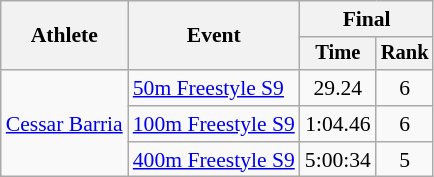<table class=wikitable style="font-size:90%">
<tr>
<th rowspan="2">Athlete</th>
<th rowspan="2">Event</th>
<th colspan="2">Final</th>
</tr>
<tr style="font-size:95%">
<th>Time</th>
<th>Rank</th>
</tr>
<tr align=center>
<td align=left rowspan="3"><a href='#'>Cessar Barria</a></td>
<td align=left><a href='#'>50m Freestyle S9</a></td>
<td>29.24</td>
<td>6</td>
</tr>
<tr align=center>
<td align=left><a href='#'>100m Freestyle S9</a></td>
<td>1:04.46</td>
<td>6</td>
</tr>
<tr align=center>
<td align=left><a href='#'>400m Freestyle S9</a></td>
<td>5:00:34</td>
<td>5</td>
</tr>
</table>
